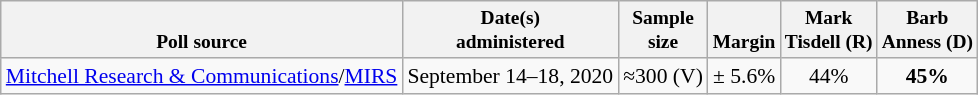<table class="wikitable sortable mw-collapsible autocollapsed" style="font-size:90%;text-align:center;">
<tr valign=bottom style="font-size:90%;">
<th>Poll source</th>
<th data-sort-type="date">Date(s)<br>administered</th>
<th data-sort-type="number">Sample<br>size</th>
<th>Margin<br></th>
<th>Mark<br>Tisdell (R)</th>
<th>Barb<br>Anness (D)</th>
</tr>
<tr>
<td style="text-align:left;"><a href='#'>Mitchell Research & Communications</a>/<a href='#'>MIRS</a></td>
<td>September 14–18, 2020</td>
<td>≈300 (V)</td>
<td>± 5.6%</td>
<td>44%</td>
<td><strong>45%</strong></td>
</tr>
</table>
